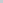<table align="right" style="background:#f8f9fa; border:1px solid #c8ccd1; font-size:85%; margin-right:1em" cellspacing=0 cellpadding=0>
<tr>
<td></td>
</tr>
</table>
